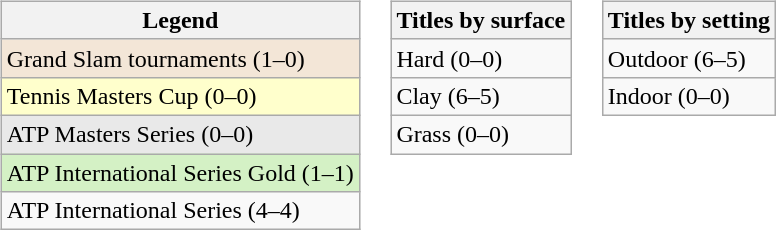<table>
<tr valign="top">
<td><br><table class="wikitable sortable mw-collapsible mw-collapsed">
<tr>
<th>Legend</th>
</tr>
<tr style="background:#f3e6d7;">
<td>Grand Slam tournaments (1–0)</td>
</tr>
<tr style="background:#ffffcc;">
<td>Tennis Masters Cup (0–0)</td>
</tr>
<tr style="background:#e9e9e9;">
<td>ATP Masters Series (0–0)</td>
</tr>
<tr style="background:#d4f1c5;">
<td>ATP International Series Gold (1–1)</td>
</tr>
<tr>
<td>ATP International Series (4–4)</td>
</tr>
</table>
</td>
<td><br><table class="wikitable sortable mw-collapsible mw-collapsed">
<tr>
<th>Titles by surface</th>
</tr>
<tr>
<td>Hard (0–0)</td>
</tr>
<tr>
<td>Clay (6–5)</td>
</tr>
<tr>
<td>Grass (0–0)</td>
</tr>
</table>
</td>
<td><br><table class="wikitable sortable mw-collapsible mw-collapsed">
<tr>
<th>Titles by setting</th>
</tr>
<tr>
<td>Outdoor (6–5)</td>
</tr>
<tr>
<td>Indoor (0–0)</td>
</tr>
</table>
</td>
</tr>
</table>
